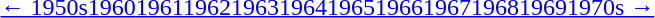<table id=toc class=toc summary=Contents>
<tr>
<th></th>
</tr>
<tr>
<td align=center><a href='#'>← 1950s</a><a href='#'>1960</a><a href='#'>1961</a><a href='#'>1962</a><a href='#'>1963</a><a href='#'>1964</a><a href='#'>1965</a><a href='#'>1966</a><a href='#'>1967</a><a href='#'>1968</a><a href='#'>1969</a><a href='#'>1970s →</a></td>
</tr>
</table>
